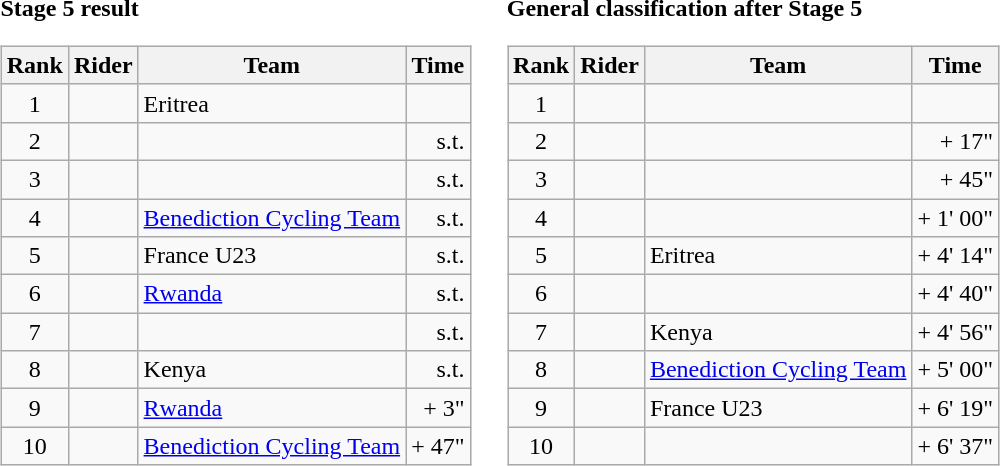<table>
<tr>
<td><strong>Stage 5 result</strong><br><table class="wikitable">
<tr>
<th scope="col">Rank</th>
<th scope="col">Rider</th>
<th scope="col">Team</th>
<th scope="col">Time</th>
</tr>
<tr>
<td style="text-align:center;">1</td>
<td></td>
<td>Eritrea</td>
<td style="text-align:right;"></td>
</tr>
<tr>
<td style="text-align:center;">2</td>
<td></td>
<td></td>
<td style="text-align:right;">s.t.</td>
</tr>
<tr>
<td style="text-align:center;">3</td>
<td></td>
<td></td>
<td style="text-align:right;">s.t.</td>
</tr>
<tr>
<td style="text-align:center;">4</td>
<td></td>
<td><a href='#'>Benediction Cycling Team</a></td>
<td style="text-align:right;">s.t.</td>
</tr>
<tr>
<td style="text-align:center;">5</td>
<td></td>
<td>France U23</td>
<td style="text-align:right;">s.t.</td>
</tr>
<tr>
<td style="text-align:center;">6</td>
<td></td>
<td><a href='#'>Rwanda</a></td>
<td style="text-align:right;">s.t.</td>
</tr>
<tr>
<td style="text-align:center;">7</td>
<td></td>
<td></td>
<td style="text-align:right;">s.t.</td>
</tr>
<tr>
<td style="text-align:center;">8</td>
<td></td>
<td>Kenya</td>
<td style="text-align:right;">s.t.</td>
</tr>
<tr>
<td style="text-align:center;">9</td>
<td></td>
<td><a href='#'>Rwanda</a></td>
<td style="text-align:right;">+ 3"</td>
</tr>
<tr>
<td style="text-align:center;">10</td>
<td></td>
<td><a href='#'>Benediction Cycling Team</a></td>
<td style="text-align:right;">+ 47"</td>
</tr>
</table>
</td>
<td></td>
<td><strong>General classification after Stage 5</strong><br><table class="wikitable">
<tr>
<th scope="col">Rank</th>
<th scope="col">Rider</th>
<th scope="col">Team</th>
<th scope="col">Time</th>
</tr>
<tr>
<td style="text-align:center;">1</td>
<td> </td>
<td></td>
<td style="text-align:right;"></td>
</tr>
<tr>
<td style="text-align:center;">2</td>
<td></td>
<td></td>
<td style="text-align:right;">+ 17"</td>
</tr>
<tr>
<td style="text-align:center;">3</td>
<td></td>
<td></td>
<td style="text-align:right;">+ 45"</td>
</tr>
<tr>
<td style="text-align:center;">4</td>
<td></td>
<td></td>
<td style="text-align:right;">+ 1' 00"</td>
</tr>
<tr>
<td style="text-align:center;">5</td>
<td></td>
<td>Eritrea</td>
<td style="text-align:right;">+ 4' 14"</td>
</tr>
<tr>
<td style="text-align:center;">6</td>
<td></td>
<td></td>
<td style="text-align:right;">+ 4' 40"</td>
</tr>
<tr>
<td style="text-align:center;">7</td>
<td></td>
<td>Kenya</td>
<td style="text-align:right;">+ 4' 56"</td>
</tr>
<tr>
<td style="text-align:center;">8</td>
<td></td>
<td><a href='#'>Benediction Cycling Team</a></td>
<td style="text-align:right;">+ 5' 00"</td>
</tr>
<tr>
<td style="text-align:center;">9</td>
<td></td>
<td>France U23</td>
<td style="text-align:right;">+ 6' 19"</td>
</tr>
<tr>
<td style="text-align:center;">10</td>
<td></td>
<td></td>
<td style="text-align:right;">+ 6' 37"</td>
</tr>
</table>
</td>
</tr>
</table>
